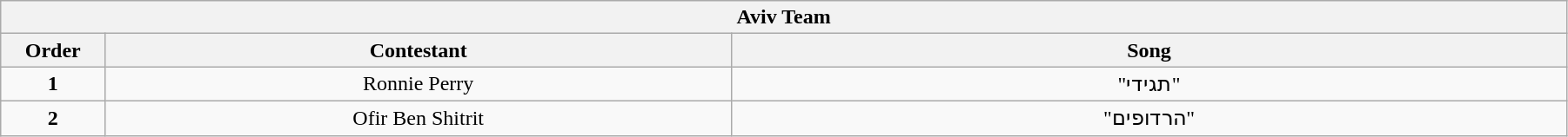<table class="wikitable" style="text-align: center; width:95%;">
<tr>
<th colspan=3>Aviv Team</th>
</tr>
<tr>
<th width="5%">Order</th>
<th width="30%">Contestant</th>
<th width="40%">Song</th>
</tr>
<tr>
<td align="center"><strong>1</strong></td>
<td>Ronnie Perry</td>
<td>"תגידי"</td>
</tr>
<tr>
<td align="center"><strong>2</strong></td>
<td>Ofir Ben Shitrit</td>
<td>"הרדופים"</td>
</tr>
</table>
